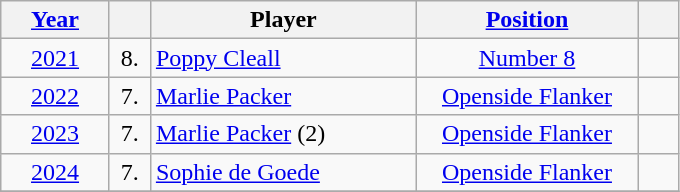<table class="wikitable sticky-header">
<tr>
<th width=65><a href='#'>Year</a></th>
<th width=20></th>
<th width=170>Player</th>
<th width=140><a href='#'>Position</a></th>
<th width=20></th>
</tr>
<tr>
<td align=center><a href='#'>2021</a></td>
<td align=center>8.</td>
<td> <a href='#'>Poppy Cleall</a></td>
<td align=center><a href='#'>Number 8</a></td>
<td align=center></td>
</tr>
<tr>
<td align=center><a href='#'>2022</a></td>
<td align=center>7.</td>
<td> <a href='#'>Marlie Packer</a></td>
<td align=center><a href='#'>Openside Flanker</a></td>
<td align=center></td>
</tr>
<tr>
<td align=center><a href='#'>2023</a></td>
<td align=center>7.</td>
<td> <a href='#'>Marlie Packer</a> (2)</td>
<td align=center><a href='#'>Openside Flanker</a></td>
<td align=center></td>
</tr>
<tr>
<td align=center><a href='#'>2024</a></td>
<td align=center>7.</td>
<td> <a href='#'>Sophie de Goede</a></td>
<td align=center><a href='#'>Openside Flanker</a></td>
<td align=center></td>
</tr>
<tr>
</tr>
</table>
